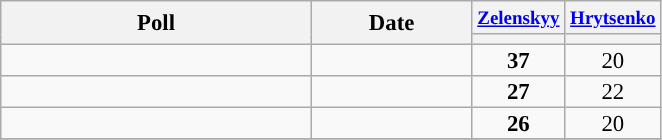<table class="wikitable" style="text-align:center;font-size:95%;line-height:14px;">
<tr>
<th rowspan=2 style="width:200px;">Poll</th>
<th rowspan=2 style="width:100px;">Date</th>
<th><small><a href='#'>Zelenskyy</a></small><br></th>
<th><small><a href='#'>Hrytsenko</a></small><br></th>
</tr>
<tr>
<th style="background:"></th>
<th style="background:"></th>
</tr>
<tr>
<td></td>
<td></td>
<td style="background-color:#"><strong>37</strong></td>
<td>20</td>
</tr>
<tr>
<td> </td>
<td></td>
<td style="background-color:#"><strong>27</strong></td>
<td>22</td>
</tr>
<tr>
<td> </td>
<td></td>
<td style="background-color:#"><strong>26</strong></td>
<td>20</td>
</tr>
<tr>
</tr>
</table>
